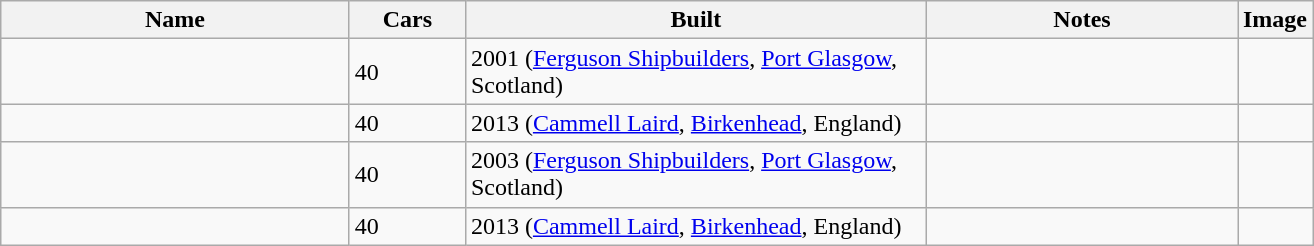<table class="wikitable sortable">
<tr>
<th style="width:225px;">Name</th>
<th width="70">Cars</th>
<th style="width:300px;">Built</th>
<th style="width:200px;">Notes</th>
<th style=>Image</th>
</tr>
<tr>
<td></td>
<td>40</td>
<td>2001 (<a href='#'>Ferguson Shipbuilders</a>, <a href='#'>Port Glasgow</a>, Scotland)</td>
<td></td>
<td></td>
</tr>
<tr>
<td></td>
<td>40</td>
<td>2013 (<a href='#'>Cammell Laird</a>, <a href='#'>Birkenhead</a>, England)</td>
<td></td>
<td></td>
</tr>
<tr>
<td></td>
<td>40</td>
<td>2003 (<a href='#'>Ferguson Shipbuilders</a>, <a href='#'>Port Glasgow</a>, Scotland)</td>
<td></td>
<td></td>
</tr>
<tr>
<td></td>
<td>40</td>
<td>2013 (<a href='#'>Cammell Laird</a>, <a href='#'>Birkenhead</a>, England)</td>
<td></td>
<td></td>
</tr>
</table>
